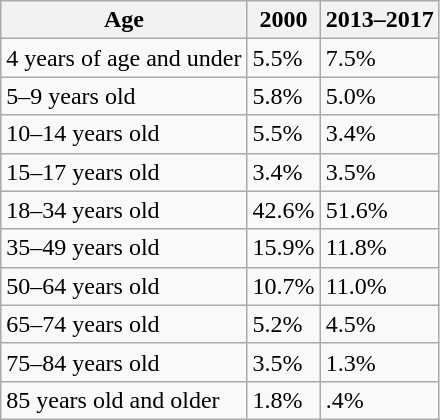<table class="wikitable sortable mw-collapsible">
<tr>
<th>Age</th>
<th>2000</th>
<th>2013–2017</th>
</tr>
<tr>
<td>4 years of age and under</td>
<td>5.5%</td>
<td>7.5%</td>
</tr>
<tr>
<td>5–9 years old</td>
<td>5.8%</td>
<td>5.0%</td>
</tr>
<tr>
<td>10–14 years old</td>
<td>5.5%</td>
<td>3.4%</td>
</tr>
<tr>
<td>15–17 years old</td>
<td>3.4%</td>
<td>3.5%</td>
</tr>
<tr>
<td>18–34 years old</td>
<td>42.6%</td>
<td>51.6%</td>
</tr>
<tr>
<td>35–49 years old</td>
<td>15.9%</td>
<td>11.8%</td>
</tr>
<tr>
<td>50–64 years old</td>
<td>10.7%</td>
<td>11.0%</td>
</tr>
<tr>
<td>65–74 years old</td>
<td>5.2%</td>
<td>4.5%</td>
</tr>
<tr>
<td>75–84 years old</td>
<td>3.5%</td>
<td>1.3%</td>
</tr>
<tr>
<td>85 years old and older</td>
<td>1.8%</td>
<td>.4%</td>
</tr>
</table>
